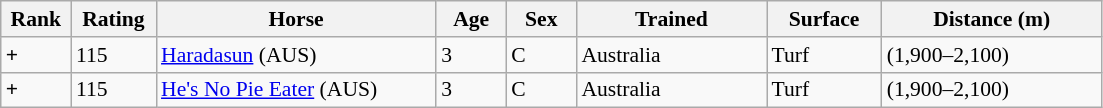<table class="wikitable sortable" style="font-size:90%">
<tr>
<th width="40px">Rank</th>
<th width="50px">Rating</th>
<th width="180px">Horse</th>
<th width="40px">Age</th>
<th width="40px">Sex</th>
<th width="120px">Trained</th>
<th width="70px">Surface</th>
<th width="140px">Distance (m)</th>
</tr>
<tr>
<td><strong>+</strong></td>
<td>115</td>
<td><a href='#'>Haradasun</a> (AUS)</td>
<td>3</td>
<td>C</td>
<td>Australia</td>
<td>Turf</td>
<td>(1,900–2,100)</td>
</tr>
<tr>
<td><strong>+</strong></td>
<td>115</td>
<td><a href='#'>He's No Pie Eater</a> (AUS)</td>
<td>3</td>
<td>C</td>
<td>Australia</td>
<td>Turf</td>
<td>(1,900–2,100)</td>
</tr>
</table>
